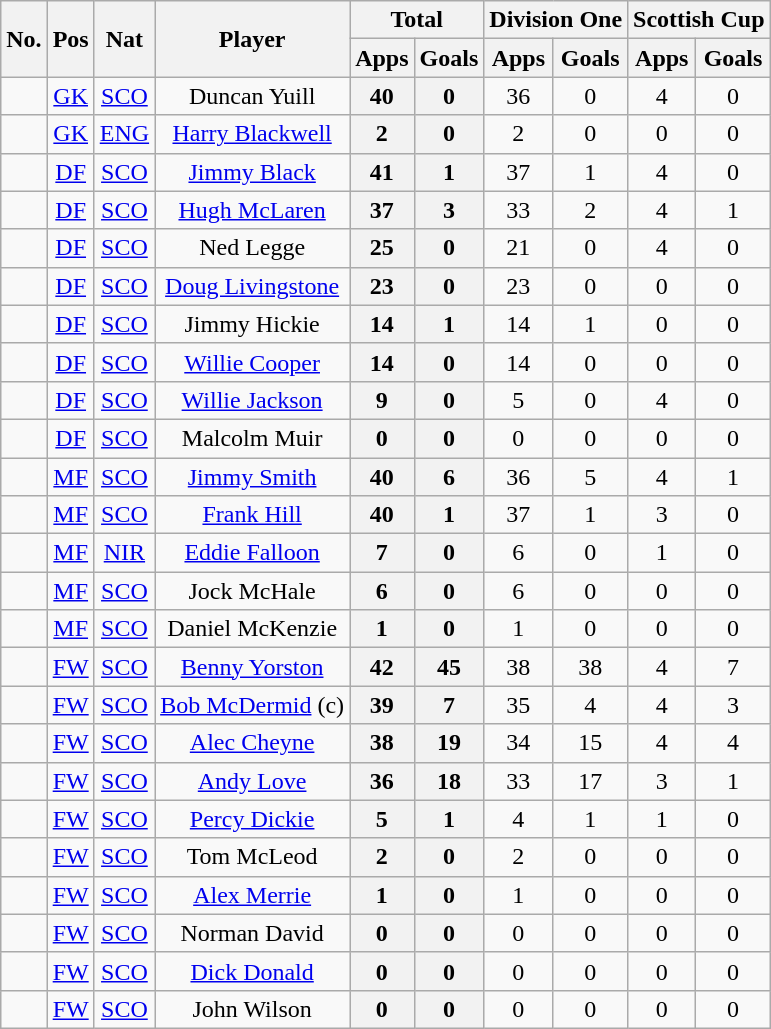<table class="wikitable sortable" style="text-align: center;">
<tr>
<th rowspan="2"><abbr>No.</abbr></th>
<th rowspan="2"><abbr>Pos</abbr></th>
<th rowspan="2"><abbr>Nat</abbr></th>
<th rowspan="2">Player</th>
<th colspan="2">Total</th>
<th colspan="2">Division One</th>
<th colspan="2">Scottish Cup</th>
</tr>
<tr>
<th>Apps</th>
<th>Goals</th>
<th>Apps</th>
<th>Goals</th>
<th>Apps</th>
<th>Goals</th>
</tr>
<tr>
<td></td>
<td><a href='#'>GK</a></td>
<td> <a href='#'>SCO</a></td>
<td>Duncan Yuill</td>
<th>40</th>
<th>0</th>
<td>36</td>
<td>0</td>
<td>4</td>
<td>0</td>
</tr>
<tr>
<td></td>
<td><a href='#'>GK</a></td>
<td> <a href='#'>ENG</a></td>
<td><a href='#'>Harry Blackwell</a></td>
<th>2</th>
<th>0</th>
<td>2</td>
<td>0</td>
<td>0</td>
<td>0</td>
</tr>
<tr>
<td></td>
<td><a href='#'>DF</a></td>
<td> <a href='#'>SCO</a></td>
<td><a href='#'>Jimmy Black</a></td>
<th>41</th>
<th>1</th>
<td>37</td>
<td>1</td>
<td>4</td>
<td>0</td>
</tr>
<tr>
<td></td>
<td><a href='#'>DF</a></td>
<td> <a href='#'>SCO</a></td>
<td><a href='#'>Hugh McLaren</a></td>
<th>37</th>
<th>3</th>
<td>33</td>
<td>2</td>
<td>4</td>
<td>1</td>
</tr>
<tr>
<td></td>
<td><a href='#'>DF</a></td>
<td> <a href='#'>SCO</a></td>
<td>Ned Legge</td>
<th>25</th>
<th>0</th>
<td>21</td>
<td>0</td>
<td>4</td>
<td>0</td>
</tr>
<tr>
<td></td>
<td><a href='#'>DF</a></td>
<td> <a href='#'>SCO</a></td>
<td><a href='#'>Doug Livingstone</a></td>
<th>23</th>
<th>0</th>
<td>23</td>
<td>0</td>
<td>0</td>
<td>0</td>
</tr>
<tr>
<td></td>
<td><a href='#'>DF</a></td>
<td> <a href='#'>SCO</a></td>
<td>Jimmy Hickie</td>
<th>14</th>
<th>1</th>
<td>14</td>
<td>1</td>
<td>0</td>
<td>0</td>
</tr>
<tr>
<td></td>
<td><a href='#'>DF</a></td>
<td> <a href='#'>SCO</a></td>
<td><a href='#'>Willie Cooper</a></td>
<th>14</th>
<th>0</th>
<td>14</td>
<td>0</td>
<td>0</td>
<td>0</td>
</tr>
<tr>
<td></td>
<td><a href='#'>DF</a></td>
<td> <a href='#'>SCO</a></td>
<td><a href='#'>Willie Jackson</a></td>
<th>9</th>
<th>0</th>
<td>5</td>
<td>0</td>
<td>4</td>
<td>0</td>
</tr>
<tr>
<td></td>
<td><a href='#'>DF</a></td>
<td> <a href='#'>SCO</a></td>
<td>Malcolm Muir</td>
<th>0</th>
<th>0</th>
<td>0</td>
<td>0</td>
<td>0</td>
<td>0</td>
</tr>
<tr>
<td></td>
<td><a href='#'>MF</a></td>
<td> <a href='#'>SCO</a></td>
<td><a href='#'>Jimmy Smith</a></td>
<th>40</th>
<th>6</th>
<td>36</td>
<td>5</td>
<td>4</td>
<td>1</td>
</tr>
<tr>
<td></td>
<td><a href='#'>MF</a></td>
<td> <a href='#'>SCO</a></td>
<td><a href='#'>Frank Hill</a></td>
<th>40</th>
<th>1</th>
<td>37</td>
<td>1</td>
<td>3</td>
<td>0</td>
</tr>
<tr>
<td></td>
<td><a href='#'>MF</a></td>
<td> <a href='#'>NIR</a></td>
<td><a href='#'>Eddie Falloon</a></td>
<th>7</th>
<th>0</th>
<td>6</td>
<td>0</td>
<td>1</td>
<td>0</td>
</tr>
<tr>
<td></td>
<td><a href='#'>MF</a></td>
<td> <a href='#'>SCO</a></td>
<td>Jock McHale</td>
<th>6</th>
<th>0</th>
<td>6</td>
<td>0</td>
<td>0</td>
<td>0</td>
</tr>
<tr>
<td></td>
<td><a href='#'>MF</a></td>
<td> <a href='#'>SCO</a></td>
<td>Daniel McKenzie</td>
<th>1</th>
<th>0</th>
<td>1</td>
<td>0</td>
<td>0</td>
<td>0</td>
</tr>
<tr>
<td></td>
<td><a href='#'>FW</a></td>
<td> <a href='#'>SCO</a></td>
<td><a href='#'>Benny Yorston</a></td>
<th>42</th>
<th>45</th>
<td>38</td>
<td>38</td>
<td>4</td>
<td>7</td>
</tr>
<tr>
<td></td>
<td><a href='#'>FW</a></td>
<td> <a href='#'>SCO</a></td>
<td><a href='#'>Bob McDermid</a> (c)</td>
<th>39</th>
<th>7</th>
<td>35</td>
<td>4</td>
<td>4</td>
<td>3</td>
</tr>
<tr>
<td></td>
<td><a href='#'>FW</a></td>
<td> <a href='#'>SCO</a></td>
<td><a href='#'>Alec Cheyne</a></td>
<th>38</th>
<th>19</th>
<td>34</td>
<td>15</td>
<td>4</td>
<td>4</td>
</tr>
<tr>
<td></td>
<td><a href='#'>FW</a></td>
<td> <a href='#'>SCO</a></td>
<td><a href='#'>Andy Love</a></td>
<th>36</th>
<th>18</th>
<td>33</td>
<td>17</td>
<td>3</td>
<td>1</td>
</tr>
<tr>
<td></td>
<td><a href='#'>FW</a></td>
<td> <a href='#'>SCO</a></td>
<td><a href='#'>Percy Dickie</a></td>
<th>5</th>
<th>1</th>
<td>4</td>
<td>1</td>
<td>1</td>
<td>0</td>
</tr>
<tr>
<td></td>
<td><a href='#'>FW</a></td>
<td> <a href='#'>SCO</a></td>
<td>Tom McLeod</td>
<th>2</th>
<th>0</th>
<td>2</td>
<td>0</td>
<td>0</td>
<td>0</td>
</tr>
<tr>
<td></td>
<td><a href='#'>FW</a></td>
<td> <a href='#'>SCO</a></td>
<td><a href='#'>Alex Merrie</a></td>
<th>1</th>
<th>0</th>
<td>1</td>
<td>0</td>
<td>0</td>
<td>0</td>
</tr>
<tr>
<td></td>
<td><a href='#'>FW</a></td>
<td> <a href='#'>SCO</a></td>
<td>Norman David</td>
<th>0</th>
<th>0</th>
<td>0</td>
<td>0</td>
<td>0</td>
<td>0</td>
</tr>
<tr>
<td></td>
<td><a href='#'>FW</a></td>
<td> <a href='#'>SCO</a></td>
<td><a href='#'>Dick Donald</a></td>
<th>0</th>
<th>0</th>
<td>0</td>
<td>0</td>
<td>0</td>
<td>0</td>
</tr>
<tr>
<td></td>
<td><a href='#'>FW</a></td>
<td> <a href='#'>SCO</a></td>
<td>John Wilson</td>
<th>0</th>
<th>0</th>
<td>0</td>
<td>0</td>
<td>0</td>
<td>0</td>
</tr>
</table>
